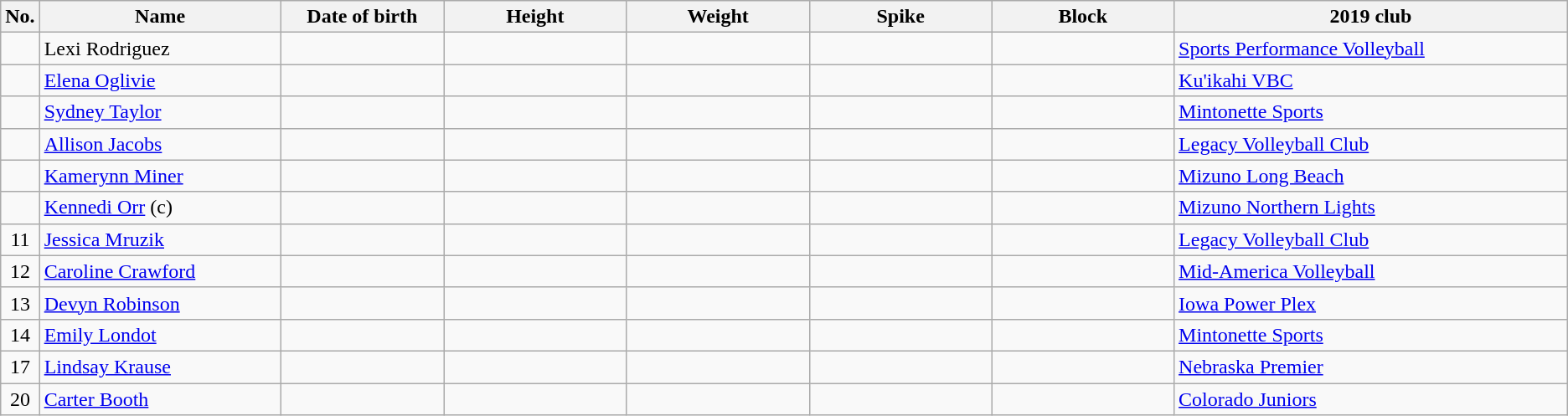<table class="wikitable sortable" style="font-size:100%; text-align:center;">
<tr>
<th>No.</th>
<th style="width:12em">Name</th>
<th style="width:8em">Date of birth</th>
<th style="width:9em">Height</th>
<th style="width:9em">Weight</th>
<th style="width:9em">Spike</th>
<th style="width:9em">Block</th>
<th style="width:20em">2019 club</th>
</tr>
<tr>
<td></td>
<td align=left>Lexi Rodriguez</td>
<td align=right></td>
<td></td>
<td></td>
<td></td>
<td></td>
<td align=left> <a href='#'>Sports Performance Volleyball</a></td>
</tr>
<tr>
<td></td>
<td align=left><a href='#'>Elena Oglivie</a></td>
<td align=right></td>
<td></td>
<td></td>
<td></td>
<td></td>
<td align=left> <a href='#'>Ku'ikahi VBC</a></td>
</tr>
<tr>
<td></td>
<td align=left><a href='#'>Sydney Taylor</a></td>
<td align=right></td>
<td></td>
<td></td>
<td></td>
<td></td>
<td align=left> <a href='#'>Mintonette Sports</a></td>
</tr>
<tr>
<td></td>
<td align=left><a href='#'>Allison Jacobs</a></td>
<td align=right></td>
<td></td>
<td></td>
<td></td>
<td></td>
<td align=left> <a href='#'>Legacy Volleyball Club</a></td>
</tr>
<tr>
<td></td>
<td align=left><a href='#'>Kamerynn Miner</a></td>
<td align=right></td>
<td></td>
<td></td>
<td></td>
<td></td>
<td align=left> <a href='#'>Mizuno Long Beach</a></td>
</tr>
<tr>
<td></td>
<td align=left><a href='#'>Kennedi Orr</a> (c)</td>
<td align=right></td>
<td></td>
<td></td>
<td></td>
<td></td>
<td align=left> <a href='#'>Mizuno Northern Lights</a></td>
</tr>
<tr>
<td>11</td>
<td align=left><a href='#'>Jessica Mruzik</a></td>
<td align=right></td>
<td></td>
<td></td>
<td></td>
<td></td>
<td align=left> <a href='#'>Legacy Volleyball Club</a></td>
</tr>
<tr>
<td>12</td>
<td align=left><a href='#'>Caroline Crawford</a></td>
<td align=right></td>
<td></td>
<td></td>
<td></td>
<td></td>
<td align=left> <a href='#'>Mid-America Volleyball</a></td>
</tr>
<tr>
<td>13</td>
<td align=left><a href='#'>Devyn Robinson</a></td>
<td align=right></td>
<td></td>
<td></td>
<td></td>
<td></td>
<td align=left> <a href='#'>Iowa Power Plex</a></td>
</tr>
<tr>
<td>14</td>
<td align=left><a href='#'>Emily Londot</a></td>
<td align=right></td>
<td></td>
<td></td>
<td></td>
<td></td>
<td align=left> <a href='#'>Mintonette Sports</a></td>
</tr>
<tr>
<td>17</td>
<td align=left><a href='#'>Lindsay Krause</a></td>
<td align=right></td>
<td></td>
<td></td>
<td></td>
<td></td>
<td align=left> <a href='#'>Nebraska Premier</a></td>
</tr>
<tr>
<td>20</td>
<td align=left><a href='#'>Carter Booth</a></td>
<td align=right></td>
<td></td>
<td></td>
<td></td>
<td></td>
<td align=left> <a href='#'>Colorado Juniors</a></td>
</tr>
</table>
